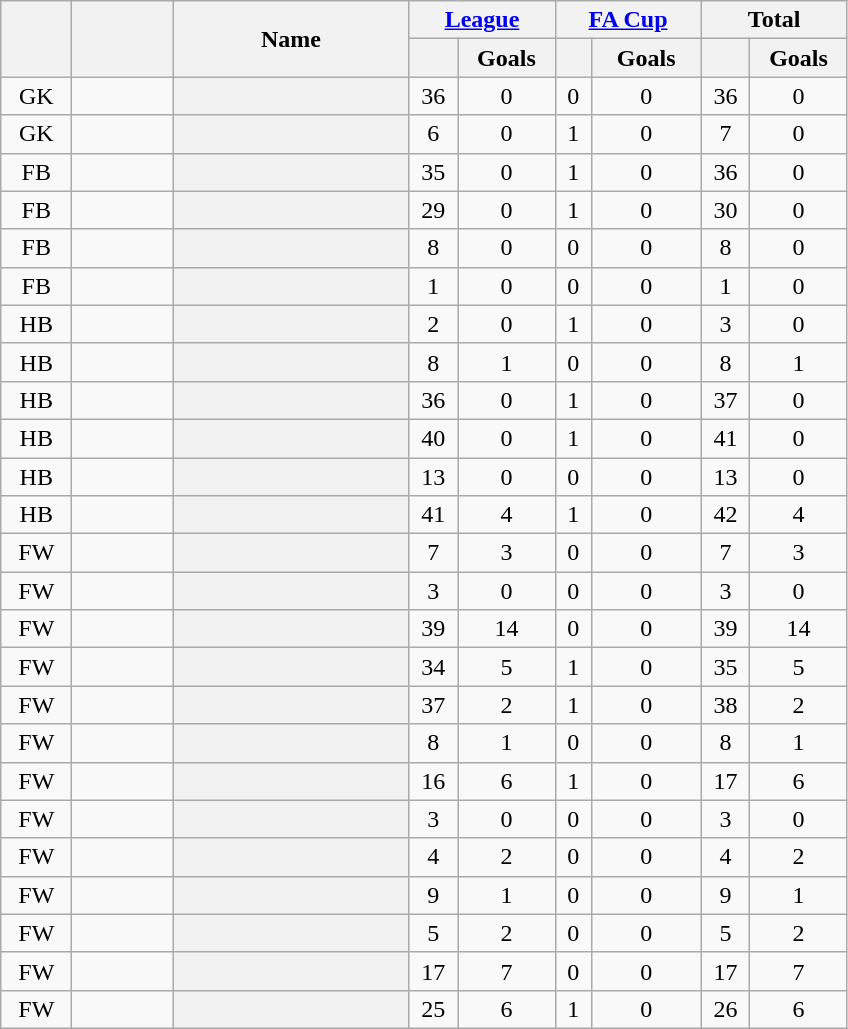<table class="wikitable sortable plainrowheaders" style="text-align:center;">
<tr>
<th rowspan="2" scope="col" width="40"></th>
<th rowspan="2" scope="col" width="60"></th>
<th rowspan="2" scope="col" width="150" scope=col>Name</th>
<th colspan="2" width="90"><a href='#'>League</a></th>
<th colspan="2" width="90"><a href='#'>FA Cup</a></th>
<th colspan="2" width="90">Total</th>
</tr>
<tr>
<th scope="col"></th>
<th scope="col">Goals</th>
<th scope="col"></th>
<th scope="col">Goals</th>
<th scope="col"></th>
<th scope="col">Goals</th>
</tr>
<tr>
<td data-sort-value=1>GK</td>
<td></td>
<th scope="row"></th>
<td>36</td>
<td>0</td>
<td>0</td>
<td>0</td>
<td>36</td>
<td>0</td>
</tr>
<tr>
<td data-sort-value=1>GK</td>
<td></td>
<th scope="row"></th>
<td>6</td>
<td>0</td>
<td>1</td>
<td>0</td>
<td>7</td>
<td>0</td>
</tr>
<tr>
<td data-sort-value=2>FB</td>
<td></td>
<th scope="row"></th>
<td>35</td>
<td>0</td>
<td>1</td>
<td>0</td>
<td>36</td>
<td>0</td>
</tr>
<tr>
<td data-sort-value=2>FB</td>
<td></td>
<th scope="row"></th>
<td>29</td>
<td>0</td>
<td>1</td>
<td>0</td>
<td>30</td>
<td>0</td>
</tr>
<tr>
<td data-sort-value=2>FB</td>
<td></td>
<th scope="row"></th>
<td>8</td>
<td>0</td>
<td>0</td>
<td>0</td>
<td>8</td>
<td>0</td>
</tr>
<tr>
<td data-sort-value=2>FB</td>
<td></td>
<th scope="row"></th>
<td>1</td>
<td>0</td>
<td>0</td>
<td>0</td>
<td>1</td>
<td>0</td>
</tr>
<tr>
<td data-sort-value=3>HB</td>
<td></td>
<th scope="row"></th>
<td>2</td>
<td>0</td>
<td>1</td>
<td>0</td>
<td>3</td>
<td>0</td>
</tr>
<tr>
<td data-sort-value=3>HB</td>
<td></td>
<th scope="row"></th>
<td>8</td>
<td>1</td>
<td>0</td>
<td>0</td>
<td>8</td>
<td>1</td>
</tr>
<tr>
<td data-sort-value=3>HB</td>
<td></td>
<th scope="row"></th>
<td>36</td>
<td>0</td>
<td>1</td>
<td>0</td>
<td>37</td>
<td>0</td>
</tr>
<tr>
<td data-sort-value=3>HB</td>
<td></td>
<th scope="row"></th>
<td>40</td>
<td>0</td>
<td>1</td>
<td>0</td>
<td>41</td>
<td>0</td>
</tr>
<tr>
<td data-sort-value=3>HB</td>
<td></td>
<th scope="row"></th>
<td>13</td>
<td>0</td>
<td>0</td>
<td>0</td>
<td>13</td>
<td>0</td>
</tr>
<tr>
<td data-sort-value=3>HB</td>
<td></td>
<th scope="row"></th>
<td>41</td>
<td>4</td>
<td>1</td>
<td>0</td>
<td>42</td>
<td>4</td>
</tr>
<tr>
<td data-sort-value=4>FW</td>
<td></td>
<th scope="row"></th>
<td>7</td>
<td>3</td>
<td>0</td>
<td>0</td>
<td>7</td>
<td>3</td>
</tr>
<tr>
<td data-sort-value=4>FW</td>
<td></td>
<th scope="row"></th>
<td>3</td>
<td>0</td>
<td>0</td>
<td>0</td>
<td>3</td>
<td>0</td>
</tr>
<tr>
<td data-sort-value=4>FW</td>
<td></td>
<th scope="row"></th>
<td>39</td>
<td>14</td>
<td>0</td>
<td>0</td>
<td>39</td>
<td>14</td>
</tr>
<tr>
<td data-sort-value=4>FW</td>
<td></td>
<th scope="row"></th>
<td>34</td>
<td>5</td>
<td>1</td>
<td>0</td>
<td>35</td>
<td>5</td>
</tr>
<tr>
<td data-sort-value=4>FW</td>
<td></td>
<th scope="row"></th>
<td>37</td>
<td>2</td>
<td>1</td>
<td>0</td>
<td>38</td>
<td>2</td>
</tr>
<tr>
<td data-sort-value=4>FW</td>
<td></td>
<th scope="row"></th>
<td>8</td>
<td>1</td>
<td>0</td>
<td>0</td>
<td>8</td>
<td>1</td>
</tr>
<tr>
<td data-sort-value=4>FW</td>
<td></td>
<th scope="row"></th>
<td>16</td>
<td>6</td>
<td>1</td>
<td>0</td>
<td>17</td>
<td>6</td>
</tr>
<tr>
<td data-sort-value=4>FW</td>
<td></td>
<th scope="row"></th>
<td>3</td>
<td>0</td>
<td>0</td>
<td>0</td>
<td>3</td>
<td>0</td>
</tr>
<tr>
<td data-sort-value=4>FW</td>
<td></td>
<th scope="row"></th>
<td>4</td>
<td>2</td>
<td>0</td>
<td>0</td>
<td>4</td>
<td>2</td>
</tr>
<tr>
<td data-sort-value=4>FW</td>
<td></td>
<th scope="row"> </th>
<td>9</td>
<td>1</td>
<td>0</td>
<td>0</td>
<td>9</td>
<td>1</td>
</tr>
<tr>
<td data-sort-value=4>FW</td>
<td></td>
<th scope="row"> </th>
<td>5</td>
<td>2</td>
<td>0</td>
<td>0</td>
<td>5</td>
<td>2</td>
</tr>
<tr>
<td data-sort-value=4>FW</td>
<td></td>
<th scope="row"></th>
<td>17</td>
<td>7</td>
<td>0</td>
<td>0</td>
<td>17</td>
<td>7</td>
</tr>
<tr>
<td data-sort-value=4>FW</td>
<td></td>
<th scope="row"></th>
<td>25</td>
<td>6</td>
<td>1</td>
<td>0</td>
<td>26</td>
<td>6</td>
</tr>
</table>
